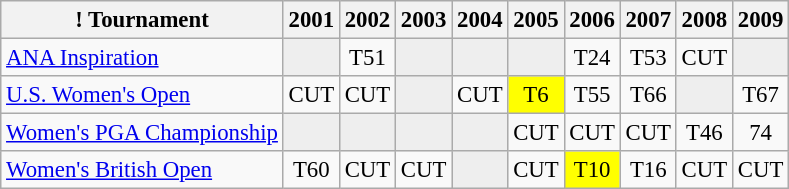<table class="wikitable" style="font-size:95%;text-align:center;">
<tr>
<th>! Tournament</th>
<th>2001</th>
<th>2002</th>
<th>2003</th>
<th>2004</th>
<th>2005</th>
<th>2006</th>
<th>2007</th>
<th>2008</th>
<th>2009</th>
</tr>
<tr>
<td align=left><a href='#'>ANA Inspiration</a></td>
<td style="background:#eeeeee;"></td>
<td>T51</td>
<td style="background:#eeeeee;"></td>
<td style="background:#eeeeee;"></td>
<td style="background:#eeeeee;"></td>
<td>T24</td>
<td>T53</td>
<td>CUT</td>
<td style="background:#eeeeee;"></td>
</tr>
<tr>
<td align=left><a href='#'>U.S. Women's Open</a></td>
<td>CUT</td>
<td>CUT</td>
<td style="background:#eeeeee;"></td>
<td>CUT</td>
<td style="background:yellow;">T6</td>
<td>T55</td>
<td>T66</td>
<td style="background:#eeeeee;"></td>
<td>T67</td>
</tr>
<tr>
<td align=left><a href='#'>Women's PGA Championship</a></td>
<td style="background:#eeeeee;"></td>
<td style="background:#eeeeee;"></td>
<td style="background:#eeeeee;"></td>
<td style="background:#eeeeee;"></td>
<td>CUT</td>
<td>CUT</td>
<td>CUT</td>
<td>T46</td>
<td>74</td>
</tr>
<tr>
<td align=left><a href='#'>Women's British Open</a></td>
<td>T60</td>
<td>CUT</td>
<td>CUT</td>
<td style="background:#eeeeee;"></td>
<td>CUT</td>
<td style="background:yellow;">T10</td>
<td>T16</td>
<td>CUT</td>
<td>CUT</td>
</tr>
</table>
